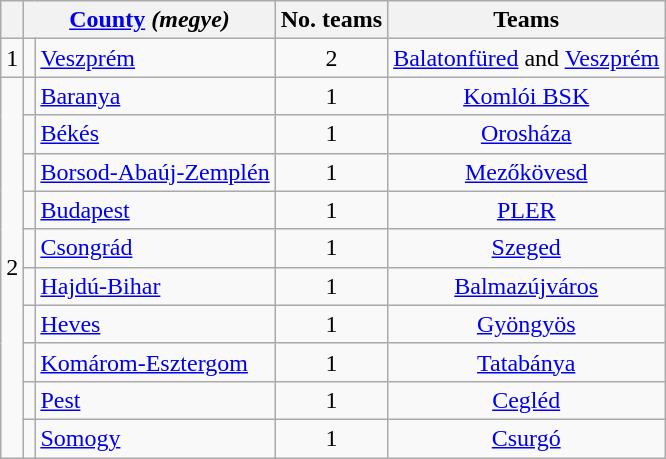<table class="wikitable">
<tr>
<th></th>
<th colspan=2><a href='#'>County</a> <em>(megye)</em></th>
<th>No. teams</th>
<th>Teams</th>
</tr>
<tr>
<td rowspan=1>1</td>
<td align=center></td>
<td><a href='#'>Veszprém</a></td>
<td align=center>2</td>
<td align=center><a href='#'>Balatonfüred</a> and <a href='#'>Veszprém</a></td>
</tr>
<tr>
<td rowspan=10>2</td>
<td align=center></td>
<td><a href='#'>Baranya</a></td>
<td align=center>1</td>
<td align=center><a href='#'>Komlói BSK</a></td>
</tr>
<tr>
<td align=center></td>
<td><a href='#'>Békés</a></td>
<td align=center>1</td>
<td align=center><a href='#'>Orosháza</a></td>
</tr>
<tr>
<td align=center></td>
<td><a href='#'>Borsod-Abaúj-Zemplén</a></td>
<td align=center>1</td>
<td align=center><a href='#'>Mezőkövesd</a></td>
</tr>
<tr>
<td align=center></td>
<td><a href='#'>Budapest</a></td>
<td align=center>1</td>
<td align=center><a href='#'>PLER</a></td>
</tr>
<tr>
<td align=center></td>
<td><a href='#'>Csongrád</a></td>
<td align=center>1</td>
<td align=center><a href='#'>Szeged</a></td>
</tr>
<tr>
<td align=center></td>
<td><a href='#'>Hajdú-Bihar</a></td>
<td align=center>1</td>
<td align=center><a href='#'>Balmazújváros</a></td>
</tr>
<tr>
<td align=center></td>
<td><a href='#'>Heves</a></td>
<td align=center>1</td>
<td align=center><a href='#'>Gyöngyös</a></td>
</tr>
<tr>
<td align=center></td>
<td><a href='#'>Komárom-Esztergom</a></td>
<td align=center>1</td>
<td align=center><a href='#'>Tatabánya</a></td>
</tr>
<tr>
<td align=center></td>
<td><a href='#'>Pest</a></td>
<td align=center>1</td>
<td align=center><a href='#'>Cegléd</a></td>
</tr>
<tr>
<td align=center></td>
<td><a href='#'>Somogy</a></td>
<td align=center>1</td>
<td align=center><a href='#'>Csurgó</a></td>
</tr>
</table>
